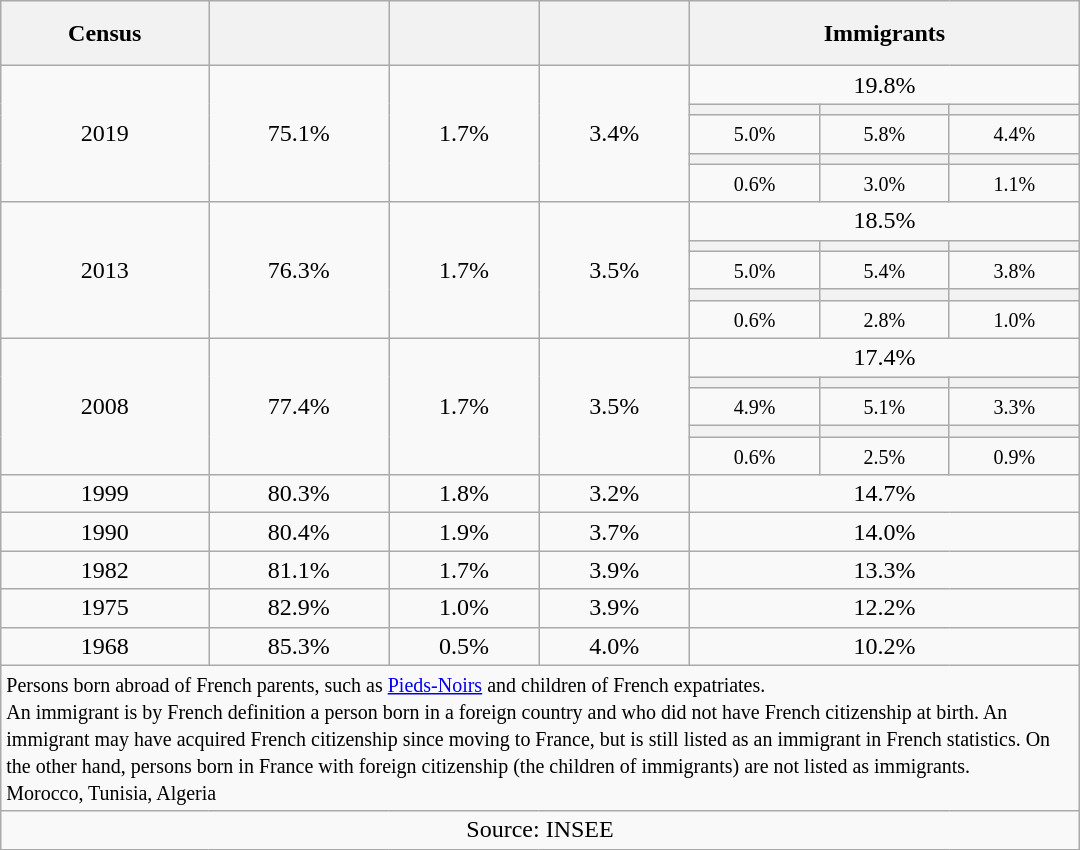<table class="wikitable" width="720px">
<tr>
<th align=center>Census</th>
<th align=center><br></th>
<th align=center><br></th>
<th align=center><br><br></th>
<th align=center colspan=3>Immigrants</th>
</tr>
<tr>
<td align=center rowspan=5>2019</td>
<td align=center rowspan=5>75.1%</td>
<td align=center rowspan=5>1.7%</td>
<td align=center rowspan=5>3.4%</td>
<td align=center colspan=3>19.8%</td>
</tr>
<tr>
<th align=center><small></small></th>
<th align=center><small></small></th>
<th align=center><small></small></th>
</tr>
<tr>
<td align=center><small>5.0%</small></td>
<td align=center><small>5.8%</small></td>
<td align=center><small>4.4%</small></td>
</tr>
<tr>
<th align=center><small></small></th>
<th align=center><small></small></th>
<th align=center><small></small></th>
</tr>
<tr>
<td align=center><small>0.6%</small></td>
<td align=center><small>3.0%</small></td>
<td align=center><small>1.1%</small></td>
</tr>
<tr>
<td align=center rowspan=5>2013</td>
<td align=center rowspan=5>76.3%</td>
<td align=center rowspan=5>1.7%</td>
<td align=center rowspan=5>3.5%</td>
<td align=center colspan=3>18.5%</td>
</tr>
<tr>
<th align=center><small></small></th>
<th align=center><small></small></th>
<th align=center><small></small></th>
</tr>
<tr>
<td align=center><small>5.0%</small></td>
<td align=center><small>5.4%</small></td>
<td align=center><small>3.8%</small></td>
</tr>
<tr>
<th align=center><small></small></th>
<th align=center><small></small></th>
<th align=center><small></small></th>
</tr>
<tr>
<td align=center><small>0.6%</small></td>
<td align=center><small>2.8%</small></td>
<td align=center><small>1.0%</small></td>
</tr>
<tr>
<td align=center rowspan=5>2008</td>
<td align=center rowspan=5>77.4%</td>
<td align=center rowspan=5>1.7%</td>
<td align=center rowspan=5>3.5%</td>
<td align=center colspan=3>17.4%</td>
</tr>
<tr>
<th align=center><small></small></th>
<th align=center><small></small></th>
<th align=center><small></small></th>
</tr>
<tr>
<td align=center><small>4.9%</small></td>
<td align=center><small>5.1%</small></td>
<td align=center><small>3.3%</small></td>
</tr>
<tr>
<th align=center><small></small></th>
<th align=center><small></small></th>
<th align=center><small></small></th>
</tr>
<tr>
<td align=center><small>0.6%</small></td>
<td align=center><small>2.5%</small></td>
<td align=center><small>0.9%</small></td>
</tr>
<tr>
<td align=center>1999</td>
<td align=center>80.3%</td>
<td align=center>1.8%</td>
<td align=center>3.2%</td>
<td align=center colspan=3>14.7%</td>
</tr>
<tr>
<td align=center>1990</td>
<td align=center>80.4%</td>
<td align=center>1.9%</td>
<td align=center>3.7%</td>
<td align=center colspan=3>14.0%</td>
</tr>
<tr>
<td align=center>1982</td>
<td align=center>81.1%</td>
<td align=center>1.7%</td>
<td align=center>3.9%</td>
<td align=center colspan=3>13.3%</td>
</tr>
<tr>
<td align=center>1975</td>
<td align=center>82.9%</td>
<td align=center>1.0%</td>
<td align=center>3.9%</td>
<td align=center colspan=3>12.2%</td>
</tr>
<tr>
<td align=center>1968</td>
<td align=center>85.3%</td>
<td align=center>0.5%</td>
<td align=center>4.0%</td>
<td align=center colspan=3>10.2%</td>
</tr>
<tr>
<td align=left colspan=10><small>Persons born abroad of French parents, such as <a href='#'>Pieds-Noirs</a> and children of French expatriates.</small><br><small>An immigrant is by French definition a person born in a foreign country and who did not have French citizenship at birth. An immigrant may have acquired French citizenship since moving to France, but is still listed as an immigrant in French statistics. On the other hand, persons born in France with foreign citizenship (the children of immigrants) are not listed as immigrants.</small><br><small>Morocco, Tunisia, Algeria</small></td>
</tr>
<tr>
<td align=center colspan=10>Source: INSEE</td>
</tr>
</table>
